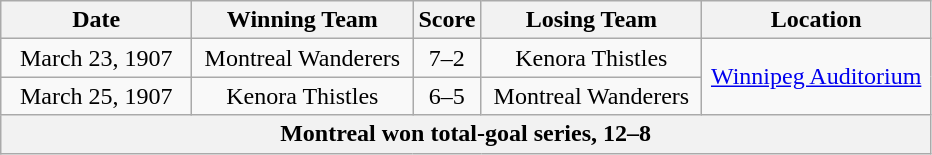<table class="wikitable" style="text-align:center">
<tr>
<th width="120">Date</th>
<th width="140">Winning Team</th>
<th width="5">Score</th>
<th width="140">Losing Team</th>
<th width="145">Location</th>
</tr>
<tr>
<td>March 23, 1907</td>
<td>Montreal Wanderers</td>
<td>7–2</td>
<td>Kenora Thistles</td>
<td rowspan="2"><a href='#'>Winnipeg Auditorium</a></td>
</tr>
<tr>
<td>March 25, 1907</td>
<td>Kenora Thistles</td>
<td>6–5</td>
<td>Montreal Wanderers</td>
</tr>
<tr>
<th colspan="5">Montreal won total-goal series, 12–8</th>
</tr>
</table>
